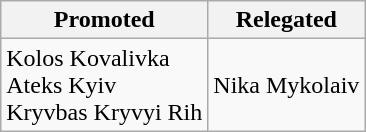<table class="wikitable">
<tr>
<th>Promoted</th>
<th>Relegated</th>
</tr>
<tr>
<td>Kolos Kovalivka<br>Ateks Kyiv<br>Kryvbas Kryvyi Rih </td>
<td>Nika Mykolaiv</td>
</tr>
</table>
